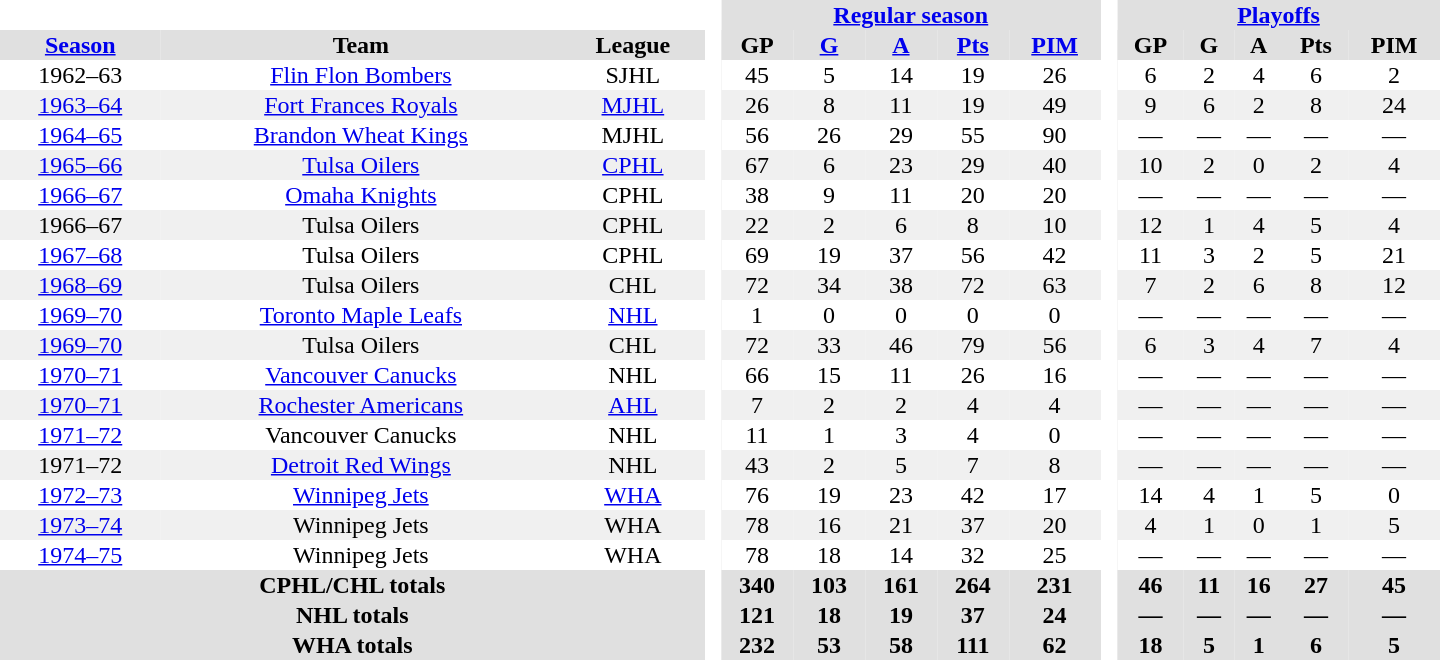<table border="0" cellpadding="1" cellspacing="0" style="text-align:center; width:60em">
<tr bgcolor="#e0e0e0">
<th colspan="3" bgcolor="#ffffff"> </th>
<th rowspan="99" bgcolor="#ffffff"> </th>
<th colspan="5"><a href='#'>Regular season</a></th>
<th rowspan="99" bgcolor="#ffffff"> </th>
<th colspan="5"><a href='#'>Playoffs</a></th>
</tr>
<tr bgcolor="#e0e0e0">
<th><a href='#'>Season</a></th>
<th>Team</th>
<th>League</th>
<th>GP</th>
<th><a href='#'>G</a></th>
<th><a href='#'>A</a></th>
<th><a href='#'>Pts</a></th>
<th><a href='#'>PIM</a></th>
<th>GP</th>
<th>G</th>
<th>A</th>
<th>Pts</th>
<th>PIM</th>
</tr>
<tr>
<td>1962–63</td>
<td><a href='#'>Flin Flon Bombers</a></td>
<td>SJHL</td>
<td>45</td>
<td>5</td>
<td>14</td>
<td>19</td>
<td>26</td>
<td>6</td>
<td>2</td>
<td>4</td>
<td>6</td>
<td>2</td>
</tr>
<tr bgcolor="#f0f0f0">
<td><a href='#'>1963–64</a></td>
<td><a href='#'>Fort Frances Royals</a></td>
<td><a href='#'>MJHL</a></td>
<td>26</td>
<td>8</td>
<td>11</td>
<td>19</td>
<td>49</td>
<td>9</td>
<td>6</td>
<td>2</td>
<td>8</td>
<td>24</td>
</tr>
<tr>
<td><a href='#'>1964–65</a></td>
<td><a href='#'>Brandon Wheat Kings</a></td>
<td>MJHL</td>
<td>56</td>
<td>26</td>
<td>29</td>
<td>55</td>
<td>90</td>
<td>—</td>
<td>—</td>
<td>—</td>
<td>—</td>
<td>—</td>
</tr>
<tr bgcolor="#f0f0f0">
<td><a href='#'>1965–66</a></td>
<td><a href='#'>Tulsa Oilers</a></td>
<td><a href='#'>CPHL</a></td>
<td>67</td>
<td>6</td>
<td>23</td>
<td>29</td>
<td>40</td>
<td>10</td>
<td>2</td>
<td>0</td>
<td>2</td>
<td>4</td>
</tr>
<tr>
<td><a href='#'>1966–67</a></td>
<td><a href='#'>Omaha Knights</a></td>
<td>CPHL</td>
<td>38</td>
<td>9</td>
<td>11</td>
<td>20</td>
<td>20</td>
<td>—</td>
<td>—</td>
<td>—</td>
<td>—</td>
<td>—</td>
</tr>
<tr bgcolor="#f0f0f0">
<td>1966–67</td>
<td>Tulsa Oilers</td>
<td>CPHL</td>
<td>22</td>
<td>2</td>
<td>6</td>
<td>8</td>
<td>10</td>
<td>12</td>
<td>1</td>
<td>4</td>
<td>5</td>
<td>4</td>
</tr>
<tr>
<td><a href='#'>1967–68</a></td>
<td>Tulsa Oilers</td>
<td>CPHL</td>
<td>69</td>
<td>19</td>
<td>37</td>
<td>56</td>
<td>42</td>
<td>11</td>
<td>3</td>
<td>2</td>
<td>5</td>
<td>21</td>
</tr>
<tr bgcolor="#f0f0f0">
<td><a href='#'>1968–69</a></td>
<td>Tulsa Oilers</td>
<td>CHL</td>
<td>72</td>
<td>34</td>
<td>38</td>
<td>72</td>
<td>63</td>
<td>7</td>
<td>2</td>
<td>6</td>
<td>8</td>
<td>12</td>
</tr>
<tr>
<td><a href='#'>1969–70</a></td>
<td><a href='#'>Toronto Maple Leafs</a></td>
<td><a href='#'>NHL</a></td>
<td>1</td>
<td>0</td>
<td>0</td>
<td>0</td>
<td>0</td>
<td>—</td>
<td>—</td>
<td>—</td>
<td>—</td>
<td>—</td>
</tr>
<tr bgcolor="#f0f0f0">
<td><a href='#'>1969–70</a></td>
<td>Tulsa Oilers</td>
<td>CHL</td>
<td>72</td>
<td>33</td>
<td>46</td>
<td>79</td>
<td>56</td>
<td>6</td>
<td>3</td>
<td>4</td>
<td>7</td>
<td>4</td>
</tr>
<tr>
<td><a href='#'>1970–71</a></td>
<td><a href='#'>Vancouver Canucks</a></td>
<td>NHL</td>
<td>66</td>
<td>15</td>
<td>11</td>
<td>26</td>
<td>16</td>
<td>—</td>
<td>—</td>
<td>—</td>
<td>—</td>
<td>—</td>
</tr>
<tr bgcolor="#f0f0f0">
<td><a href='#'>1970–71</a></td>
<td><a href='#'>Rochester Americans</a></td>
<td><a href='#'>AHL</a></td>
<td>7</td>
<td>2</td>
<td>2</td>
<td>4</td>
<td>4</td>
<td>—</td>
<td>—</td>
<td>—</td>
<td>—</td>
<td>—</td>
</tr>
<tr>
<td><a href='#'>1971–72</a></td>
<td>Vancouver Canucks</td>
<td>NHL</td>
<td>11</td>
<td>1</td>
<td>3</td>
<td>4</td>
<td>0</td>
<td>—</td>
<td>—</td>
<td>—</td>
<td>—</td>
<td>—</td>
</tr>
<tr bgcolor="#f0f0f0">
<td>1971–72</td>
<td><a href='#'>Detroit Red Wings</a></td>
<td>NHL</td>
<td>43</td>
<td>2</td>
<td>5</td>
<td>7</td>
<td>8</td>
<td>—</td>
<td>—</td>
<td>—</td>
<td>—</td>
<td>—</td>
</tr>
<tr>
<td><a href='#'>1972–73</a></td>
<td><a href='#'>Winnipeg Jets</a></td>
<td><a href='#'>WHA</a></td>
<td>76</td>
<td>19</td>
<td>23</td>
<td>42</td>
<td>17</td>
<td>14</td>
<td>4</td>
<td>1</td>
<td>5</td>
<td>0</td>
</tr>
<tr bgcolor="#f0f0f0">
<td><a href='#'>1973–74</a></td>
<td>Winnipeg Jets</td>
<td>WHA</td>
<td>78</td>
<td>16</td>
<td>21</td>
<td>37</td>
<td>20</td>
<td>4</td>
<td>1</td>
<td>0</td>
<td>1</td>
<td>5</td>
</tr>
<tr>
<td><a href='#'>1974–75</a></td>
<td>Winnipeg Jets</td>
<td>WHA</td>
<td>78</td>
<td>18</td>
<td>14</td>
<td>32</td>
<td>25</td>
<td>—</td>
<td>—</td>
<td>—</td>
<td>—</td>
<td>—</td>
</tr>
<tr bgcolor="#e0e0e0">
<th colspan=3>CPHL/CHL totals</th>
<th>340</th>
<th>103</th>
<th>161</th>
<th>264</th>
<th>231</th>
<th>46</th>
<th>11</th>
<th>16</th>
<th>27</th>
<th>45</th>
</tr>
<tr bgcolor="#e0e0e0">
<th colspan=3>NHL totals</th>
<th>121</th>
<th>18</th>
<th>19</th>
<th>37</th>
<th>24</th>
<th>—</th>
<th>—</th>
<th>—</th>
<th>—</th>
<th>—</th>
</tr>
<tr bgcolor="#e0e0e0">
<th colspan=3>WHA totals</th>
<th>232</th>
<th>53</th>
<th>58</th>
<th>111</th>
<th>62</th>
<th>18</th>
<th>5</th>
<th>1</th>
<th>6</th>
<th>5</th>
</tr>
</table>
